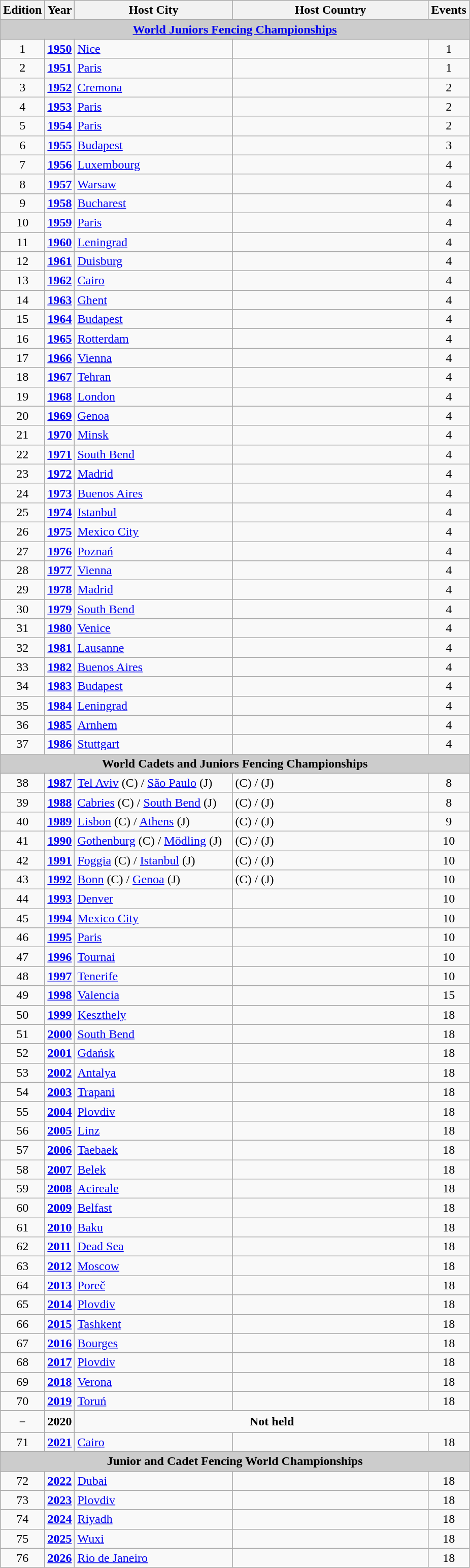<table class="wikitable" style="font-size:100%">
<tr>
<th width=30>Edition</th>
<th width=30>Year</th>
<th width=200>Host City</th>
<th width=250>Host Country</th>
<th width=30>Events</th>
</tr>
<tr>
<td colspan="5" bgcolor="#cccccc"align=center><strong><a href='#'>World Juniors Fencing Championships</a></strong></td>
</tr>
<tr>
<td align=center>1</td>
<td><strong><a href='#'>1950</a></strong></td>
<td><a href='#'>Nice</a></td>
<td></td>
<td align=center>1</td>
</tr>
<tr>
<td align=center>2</td>
<td><strong><a href='#'>1951</a></strong></td>
<td><a href='#'>Paris</a></td>
<td></td>
<td align=center>1</td>
</tr>
<tr>
<td align=center>3</td>
<td><strong><a href='#'>1952</a></strong></td>
<td><a href='#'>Cremona</a></td>
<td></td>
<td align=center>2</td>
</tr>
<tr>
<td align=center>4</td>
<td><strong><a href='#'>1953</a></strong></td>
<td><a href='#'>Paris</a></td>
<td></td>
<td align=center>2</td>
</tr>
<tr>
<td align=center>5</td>
<td><strong><a href='#'>1954</a></strong></td>
<td><a href='#'>Paris</a></td>
<td></td>
<td align=center>2</td>
</tr>
<tr>
<td align=center>6</td>
<td><strong><a href='#'>1955</a></strong></td>
<td><a href='#'>Budapest</a></td>
<td></td>
<td align=center>3</td>
</tr>
<tr>
<td align=center>7</td>
<td><strong><a href='#'>1956</a></strong></td>
<td><a href='#'>Luxembourg</a></td>
<td></td>
<td align=center>4</td>
</tr>
<tr>
<td align=center>8</td>
<td><strong><a href='#'>1957</a></strong></td>
<td><a href='#'>Warsaw</a></td>
<td></td>
<td align=center>4</td>
</tr>
<tr>
<td align=center>9</td>
<td><strong><a href='#'>1958</a></strong></td>
<td><a href='#'>Bucharest</a></td>
<td></td>
<td align=center>4</td>
</tr>
<tr>
<td align=center>10</td>
<td><strong><a href='#'>1959</a></strong></td>
<td><a href='#'>Paris</a></td>
<td></td>
<td align=center>4</td>
</tr>
<tr>
<td align=center>11</td>
<td><strong><a href='#'>1960</a></strong></td>
<td><a href='#'>Leningrad</a></td>
<td></td>
<td align=center>4</td>
</tr>
<tr>
<td align=center>12</td>
<td><strong><a href='#'>1961</a></strong></td>
<td><a href='#'>Duisburg</a></td>
<td></td>
<td align=center>4</td>
</tr>
<tr>
<td align=center>13</td>
<td><strong><a href='#'>1962</a></strong></td>
<td><a href='#'>Cairo</a></td>
<td></td>
<td align=center>4</td>
</tr>
<tr>
<td align=center>14</td>
<td><strong><a href='#'>1963</a></strong></td>
<td><a href='#'>Ghent</a></td>
<td></td>
<td align=center>4</td>
</tr>
<tr>
<td align=center>15</td>
<td><strong><a href='#'>1964</a></strong></td>
<td><a href='#'>Budapest</a></td>
<td></td>
<td align=center>4</td>
</tr>
<tr>
<td align=center>16</td>
<td><strong><a href='#'>1965</a></strong></td>
<td><a href='#'>Rotterdam</a></td>
<td></td>
<td align=center>4</td>
</tr>
<tr>
<td align=center>17</td>
<td><strong><a href='#'>1966</a></strong></td>
<td><a href='#'>Vienna</a></td>
<td></td>
<td align=center>4</td>
</tr>
<tr>
<td align=center>18</td>
<td><strong><a href='#'>1967</a></strong></td>
<td><a href='#'>Tehran</a></td>
<td></td>
<td align=center>4</td>
</tr>
<tr>
<td align=center>19</td>
<td><strong><a href='#'>1968</a></strong></td>
<td><a href='#'>London</a></td>
<td></td>
<td align=center>4</td>
</tr>
<tr>
<td align=center>20</td>
<td><strong><a href='#'>1969</a></strong></td>
<td><a href='#'>Genoa</a></td>
<td></td>
<td align=center>4</td>
</tr>
<tr>
<td align=center>21</td>
<td><strong><a href='#'>1970</a></strong></td>
<td><a href='#'>Minsk</a></td>
<td></td>
<td align=center>4</td>
</tr>
<tr>
<td align=center>22</td>
<td><strong><a href='#'>1971</a></strong></td>
<td><a href='#'>South Bend</a></td>
<td></td>
<td align=center>4</td>
</tr>
<tr>
<td align=center>23</td>
<td><strong><a href='#'>1972</a></strong></td>
<td><a href='#'>Madrid</a></td>
<td></td>
<td align=center>4</td>
</tr>
<tr>
<td align=center>24</td>
<td><strong><a href='#'>1973</a></strong></td>
<td><a href='#'>Buenos Aires</a></td>
<td></td>
<td align=center>4</td>
</tr>
<tr>
<td align=center>25</td>
<td><strong><a href='#'>1974</a></strong></td>
<td><a href='#'>Istanbul</a></td>
<td></td>
<td align=center>4</td>
</tr>
<tr>
<td align=center>26</td>
<td><strong><a href='#'>1975</a></strong></td>
<td><a href='#'>Mexico City</a></td>
<td></td>
<td align=center>4</td>
</tr>
<tr>
<td align=center>27</td>
<td><strong><a href='#'>1976</a></strong></td>
<td><a href='#'>Poznań</a></td>
<td></td>
<td align=center>4</td>
</tr>
<tr>
<td align=center>28</td>
<td><strong><a href='#'>1977</a></strong></td>
<td><a href='#'>Vienna</a></td>
<td></td>
<td align=center>4</td>
</tr>
<tr>
<td align=center>29</td>
<td><strong><a href='#'>1978</a></strong></td>
<td><a href='#'>Madrid</a></td>
<td></td>
<td align=center>4</td>
</tr>
<tr>
<td align=center>30</td>
<td><strong><a href='#'>1979</a></strong></td>
<td><a href='#'>South Bend</a></td>
<td></td>
<td align=center>4</td>
</tr>
<tr>
<td align=center>31</td>
<td><strong><a href='#'>1980</a></strong></td>
<td><a href='#'>Venice</a></td>
<td></td>
<td align=center>4</td>
</tr>
<tr>
<td align=center>32</td>
<td><strong><a href='#'>1981</a></strong></td>
<td><a href='#'>Lausanne</a></td>
<td></td>
<td align=center>4</td>
</tr>
<tr>
<td align=center>33</td>
<td><strong><a href='#'>1982</a></strong></td>
<td><a href='#'>Buenos Aires</a></td>
<td></td>
<td align=center>4</td>
</tr>
<tr>
<td align=center>34</td>
<td><strong><a href='#'>1983</a></strong></td>
<td><a href='#'>Budapest</a></td>
<td></td>
<td align=center>4</td>
</tr>
<tr>
<td align=center>35</td>
<td><strong><a href='#'>1984</a></strong></td>
<td><a href='#'>Leningrad</a></td>
<td></td>
<td align=center>4</td>
</tr>
<tr>
<td align=center>36</td>
<td><strong><a href='#'>1985</a></strong></td>
<td><a href='#'>Arnhem</a></td>
<td></td>
<td align=center>4</td>
</tr>
<tr>
<td align=center>37</td>
<td><strong><a href='#'>1986</a></strong></td>
<td><a href='#'>Stuttgart</a></td>
<td></td>
<td align=center>4</td>
</tr>
<tr>
<td colspan="5" bgcolor="#cccccc"align=center><strong>World Cadets and Juniors Fencing Championships</strong></td>
</tr>
<tr>
<td align=center>38</td>
<td><strong><a href='#'>1987</a></strong></td>
<td><a href='#'>Tel Aviv</a> (C) / <a href='#'>São Paulo</a> (J)</td>
<td> (C) /  (J)</td>
<td align=center>8</td>
</tr>
<tr>
<td align=center>39</td>
<td><strong><a href='#'>1988</a></strong></td>
<td><a href='#'>Cabries</a> (C) / <a href='#'>South Bend</a> (J)</td>
<td> (C) /  (J)</td>
<td align=center>8</td>
</tr>
<tr>
<td align=center>40</td>
<td><strong><a href='#'>1989</a></strong></td>
<td><a href='#'>Lisbon</a> (C) / <a href='#'>Athens</a> (J)</td>
<td> (C) /  (J)</td>
<td align=center>9</td>
</tr>
<tr>
<td align=center>41</td>
<td><strong><a href='#'>1990</a></strong></td>
<td><a href='#'>Gothenburg</a> (C) / <a href='#'>Mödling</a> (J)</td>
<td> (C) /  (J)</td>
<td align=center>10</td>
</tr>
<tr>
<td align=center>42</td>
<td><strong><a href='#'>1991</a></strong></td>
<td><a href='#'>Foggia</a> (C) / <a href='#'>Istanbul</a> (J)</td>
<td> (C) /  (J)</td>
<td align=center>10</td>
</tr>
<tr>
<td align=center>43</td>
<td><strong><a href='#'>1992</a></strong></td>
<td><a href='#'>Bonn</a> (C) / <a href='#'>Genoa</a> (J)</td>
<td> (C) /  (J)</td>
<td align=center>10</td>
</tr>
<tr>
<td align=center>44</td>
<td><strong><a href='#'>1993</a></strong></td>
<td><a href='#'>Denver</a></td>
<td></td>
<td align=center>10</td>
</tr>
<tr>
<td align=center>45</td>
<td><strong><a href='#'>1994</a></strong></td>
<td><a href='#'>Mexico City</a></td>
<td></td>
<td align=center>10</td>
</tr>
<tr>
<td align=center>46</td>
<td><strong><a href='#'>1995</a></strong></td>
<td><a href='#'>Paris</a></td>
<td></td>
<td align=center>10</td>
</tr>
<tr>
<td align=center>47</td>
<td><strong><a href='#'>1996</a></strong></td>
<td><a href='#'>Tournai</a></td>
<td></td>
<td align=center>10</td>
</tr>
<tr>
<td align=center>48</td>
<td><strong><a href='#'>1997</a></strong></td>
<td><a href='#'>Tenerife</a></td>
<td></td>
<td align=center>10</td>
</tr>
<tr>
<td align=center>49</td>
<td><strong><a href='#'>1998</a></strong></td>
<td><a href='#'>Valencia</a></td>
<td></td>
<td align=center>15</td>
</tr>
<tr>
<td align=center>50</td>
<td><strong><a href='#'>1999</a></strong></td>
<td><a href='#'>Keszthely</a></td>
<td></td>
<td align=center>18</td>
</tr>
<tr>
<td align=center>51</td>
<td><strong><a href='#'>2000</a></strong></td>
<td><a href='#'>South Bend</a></td>
<td></td>
<td align=center>18</td>
</tr>
<tr>
<td align=center>52</td>
<td><strong><a href='#'>2001</a></strong></td>
<td><a href='#'>Gdańsk</a></td>
<td></td>
<td align=center>18</td>
</tr>
<tr>
<td align=center>53</td>
<td><strong><a href='#'>2002</a></strong></td>
<td><a href='#'>Antalya</a></td>
<td></td>
<td align=center>18</td>
</tr>
<tr>
<td align=center>54</td>
<td><strong><a href='#'>2003</a></strong></td>
<td><a href='#'>Trapani</a></td>
<td></td>
<td align=center>18</td>
</tr>
<tr>
<td align=center>55</td>
<td><strong><a href='#'>2004</a></strong></td>
<td><a href='#'>Plovdiv</a></td>
<td></td>
<td align=center>18</td>
</tr>
<tr>
<td align=center>56</td>
<td><strong><a href='#'>2005</a></strong></td>
<td><a href='#'>Linz</a></td>
<td></td>
<td align=center>18</td>
</tr>
<tr>
<td align=center>57</td>
<td><strong><a href='#'>2006</a></strong></td>
<td><a href='#'>Taebaek</a></td>
<td></td>
<td align=center>18</td>
</tr>
<tr>
<td align=center>58</td>
<td><strong><a href='#'>2007</a></strong></td>
<td><a href='#'>Belek</a></td>
<td></td>
<td align=center>18</td>
</tr>
<tr>
<td align=center>59</td>
<td><strong><a href='#'>2008</a></strong></td>
<td><a href='#'>Acireale</a></td>
<td></td>
<td align=center>18</td>
</tr>
<tr>
<td align=center>60</td>
<td><strong><a href='#'>2009</a></strong></td>
<td><a href='#'>Belfast</a></td>
<td></td>
<td align=center>18</td>
</tr>
<tr>
<td align=center>61</td>
<td><strong><a href='#'>2010</a></strong></td>
<td><a href='#'>Baku</a></td>
<td></td>
<td align=center>18</td>
</tr>
<tr>
<td align=center>62</td>
<td><strong><a href='#'>2011</a></strong></td>
<td><a href='#'>Dead Sea</a></td>
<td></td>
<td align=center>18</td>
</tr>
<tr>
<td align=center>63</td>
<td><strong><a href='#'>2012</a></strong></td>
<td><a href='#'>Moscow</a></td>
<td></td>
<td align=center>18</td>
</tr>
<tr>
<td align=center>64</td>
<td><strong><a href='#'>2013</a></strong></td>
<td><a href='#'>Poreč</a></td>
<td></td>
<td align=center>18</td>
</tr>
<tr>
<td align=center>65</td>
<td><strong><a href='#'>2014</a></strong></td>
<td><a href='#'>Plovdiv</a></td>
<td></td>
<td align=center>18</td>
</tr>
<tr>
<td align=center>66</td>
<td><strong><a href='#'>2015</a></strong></td>
<td><a href='#'>Tashkent</a></td>
<td></td>
<td align=center>18</td>
</tr>
<tr>
<td align=center>67</td>
<td><strong><a href='#'>2016</a></strong></td>
<td><a href='#'>Bourges</a></td>
<td></td>
<td align=center>18</td>
</tr>
<tr>
<td align=center>68</td>
<td><strong><a href='#'>2017</a></strong></td>
<td><a href='#'>Plovdiv</a></td>
<td></td>
<td align=center>18</td>
</tr>
<tr>
<td align=center>69</td>
<td><strong><a href='#'>2018</a></strong></td>
<td><a href='#'>Verona</a></td>
<td></td>
<td align=center>18</td>
</tr>
<tr>
<td align=center>70</td>
<td><strong><a href='#'>2019</a></strong></td>
<td><a href='#'>Toruń</a></td>
<td></td>
<td align=center>18</td>
</tr>
<tr align=center>
<td>－</td>
<td><strong>2020</strong></td>
<td colspan="3"><strong>Not held</strong></td>
</tr>
<tr>
<td align=center>71</td>
<td><strong><a href='#'>2021</a></strong></td>
<td><a href='#'>Cairo</a></td>
<td></td>
<td align=center>18</td>
</tr>
<tr>
<td colspan="5" bgcolor="#cccccc"align=center><strong>Junior and Cadet Fencing World Championships</strong></td>
</tr>
<tr>
<td align=center>72</td>
<td><strong><a href='#'>2022</a></strong></td>
<td><a href='#'>Dubai</a></td>
<td></td>
<td align=center>18</td>
</tr>
<tr>
<td align=center>73</td>
<td><strong><a href='#'>2023</a></strong></td>
<td><a href='#'>Plovdiv</a></td>
<td></td>
<td align=center>18</td>
</tr>
<tr>
<td align=center>74</td>
<td><strong><a href='#'>2024</a></strong></td>
<td><a href='#'>Riyadh</a></td>
<td></td>
<td align=center>18</td>
</tr>
<tr>
<td align=center>75</td>
<td><strong><a href='#'>2025</a></strong></td>
<td><a href='#'>Wuxi</a></td>
<td></td>
<td align=center>18</td>
</tr>
<tr>
<td align=center>76</td>
<td><strong><a href='#'>2026</a></strong></td>
<td><a href='#'>Rio de Janeiro</a></td>
<td></td>
<td align=center>18</td>
</tr>
</table>
